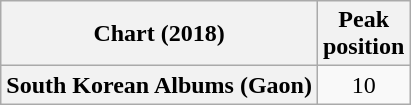<table class="wikitable plainrowheaders" style="text-align:center">
<tr>
<th>Chart (2018)</th>
<th>Peak<br>position</th>
</tr>
<tr>
<th scope="row">South Korean Albums (Gaon)</th>
<td>10</td>
</tr>
</table>
